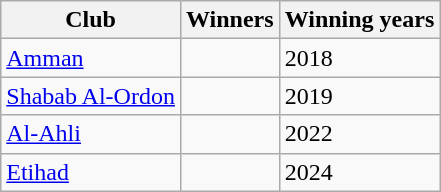<table class="wikitable">
<tr>
<th>Club</th>
<th>Winners</th>
<th>Winning years</th>
</tr>
<tr>
<td><a href='#'>Amman</a></td>
<td></td>
<td>2018</td>
</tr>
<tr>
<td><a href='#'>Shabab Al-Ordon</a></td>
<td></td>
<td>2019</td>
</tr>
<tr>
<td><a href='#'>Al-Ahli</a></td>
<td></td>
<td>2022</td>
</tr>
<tr>
<td><a href='#'>Etihad</a></td>
<td></td>
<td>2024</td>
</tr>
</table>
